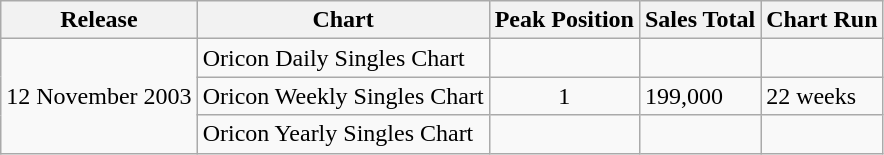<table class="wikitable">
<tr>
<th>Release</th>
<th>Chart</th>
<th>Peak Position</th>
<th>Sales Total</th>
<th>Chart Run</th>
</tr>
<tr>
<td rowspan="3">12 November 2003</td>
<td>Oricon Daily Singles Chart</td>
<td align="center"></td>
<td></td>
<td></td>
</tr>
<tr>
<td>Oricon Weekly Singles Chart</td>
<td align="center">1</td>
<td>199,000</td>
<td>22 weeks</td>
</tr>
<tr>
<td>Oricon Yearly Singles Chart</td>
<td align="center"></td>
<td></td>
<td></td>
</tr>
</table>
